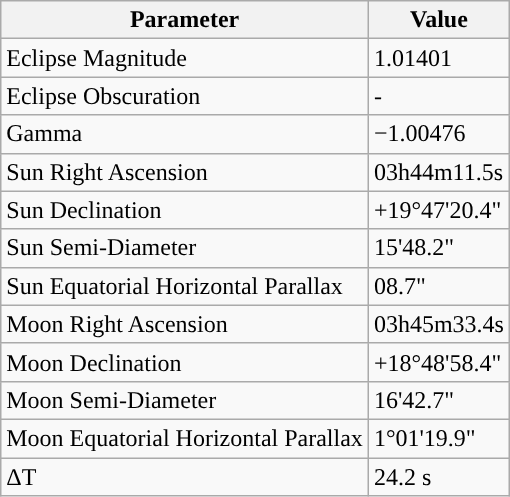<table class="wikitable">
<tr>
<th>Parameter</th>
<th>Value</th>
</tr>
<tr>
<td>Eclipse Magnitude</td>
<td>1.01401</td>
</tr>
<tr>
<td>Eclipse Obscuration</td>
<td>-</td>
</tr>
<tr>
<td>Gamma</td>
<td>−1.00476</td>
</tr>
<tr>
<td>Sun Right Ascension</td>
<td>03h44m11.5s</td>
</tr>
<tr>
<td>Sun Declination</td>
<td>+19°47'20.4"</td>
</tr>
<tr>
<td>Sun Semi-Diameter</td>
<td>15'48.2"</td>
</tr>
<tr>
<td>Sun Equatorial Horizontal Parallax</td>
<td>08.7"</td>
</tr>
<tr>
<td>Moon Right Ascension</td>
<td>03h45m33.4s</td>
</tr>
<tr>
<td>Moon Declination</td>
<td>+18°48'58.4"</td>
</tr>
<tr>
<td>Moon Semi-Diameter</td>
<td>16'42.7"</td>
</tr>
<tr>
<td>Moon Equatorial Horizontal Parallax</td>
<td>1°01'19.9"</td>
</tr>
<tr>
<td>ΔT</td>
<td>24.2 s</td>
</tr>
</table>
